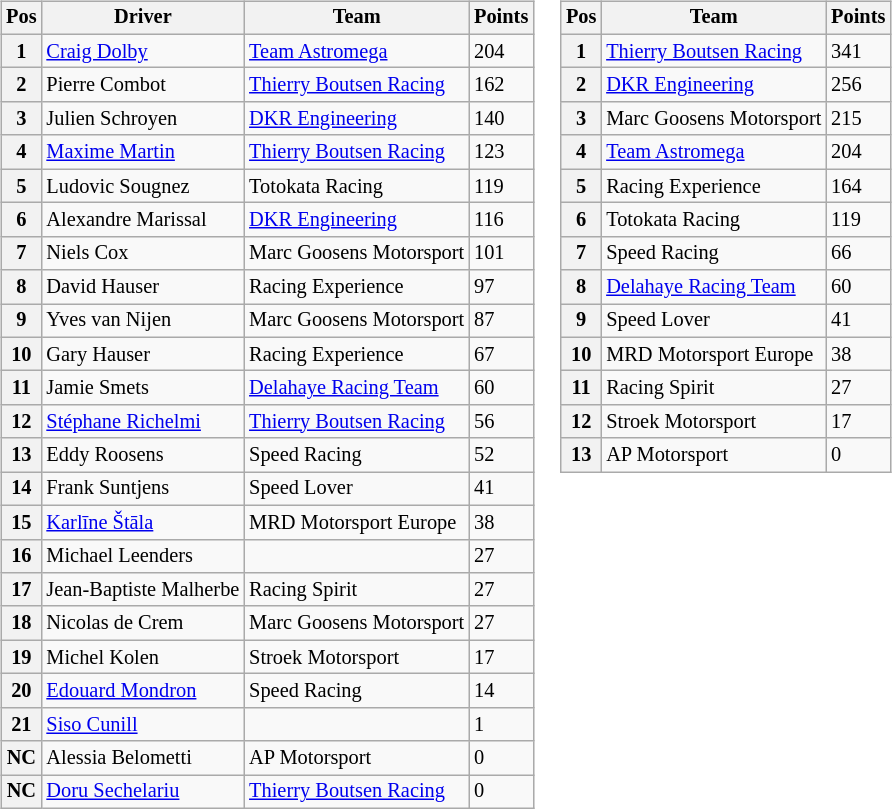<table>
<tr>
<td><br><table class="wikitable" style="font-size:85%">
<tr>
<th>Pos</th>
<th>Driver</th>
<th>Team</th>
<th>Points</th>
</tr>
<tr>
<th>1</th>
<td> <a href='#'>Craig Dolby</a></td>
<td><a href='#'>Team Astromega</a></td>
<td>204</td>
</tr>
<tr>
<th>2</th>
<td> Pierre Combot</td>
<td><a href='#'>Thierry Boutsen Racing</a></td>
<td>162</td>
</tr>
<tr>
<th>3</th>
<td> Julien Schroyen</td>
<td><a href='#'>DKR Engineering</a></td>
<td>140</td>
</tr>
<tr>
<th>4</th>
<td> <a href='#'>Maxime Martin</a></td>
<td><a href='#'>Thierry Boutsen Racing</a></td>
<td>123</td>
</tr>
<tr>
<th>5</th>
<td> Ludovic Sougnez</td>
<td>Totokata Racing</td>
<td>119</td>
</tr>
<tr>
<th>6</th>
<td> Alexandre Marissal</td>
<td><a href='#'>DKR Engineering</a></td>
<td>116</td>
</tr>
<tr>
<th>7</th>
<td> Niels Cox</td>
<td>Marc Goosens Motorsport</td>
<td>101</td>
</tr>
<tr>
<th>8</th>
<td> David Hauser</td>
<td>Racing Experience</td>
<td>97</td>
</tr>
<tr>
<th>9</th>
<td> Yves van Nijen</td>
<td>Marc Goosens Motorsport</td>
<td>87</td>
</tr>
<tr>
<th>10</th>
<td> Gary Hauser</td>
<td>Racing Experience</td>
<td>67</td>
</tr>
<tr>
<th>11</th>
<td> Jamie Smets</td>
<td><a href='#'>Delahaye Racing Team</a></td>
<td>60</td>
</tr>
<tr>
<th>12</th>
<td> <a href='#'>Stéphane Richelmi</a></td>
<td><a href='#'>Thierry Boutsen Racing</a></td>
<td>56</td>
</tr>
<tr>
<th>13</th>
<td> Eddy Roosens</td>
<td>Speed Racing</td>
<td>52</td>
</tr>
<tr>
<th>14</th>
<td> Frank Suntjens</td>
<td>Speed Lover</td>
<td>41</td>
</tr>
<tr>
<th>15</th>
<td> <a href='#'>Karlīne Štāla</a></td>
<td>MRD Motorsport Europe</td>
<td>38</td>
</tr>
<tr>
<th>16</th>
<td> Michael Leenders</td>
<td></td>
<td>27</td>
</tr>
<tr>
<th>17</th>
<td> Jean-Baptiste Malherbe</td>
<td>Racing Spirit</td>
<td>27</td>
</tr>
<tr>
<th>18</th>
<td> Nicolas de Crem</td>
<td>Marc Goosens Motorsport</td>
<td>27</td>
</tr>
<tr>
<th>19</th>
<td> Michel Kolen</td>
<td>Stroek Motorsport</td>
<td>17</td>
</tr>
<tr>
<th>20</th>
<td> <a href='#'>Edouard Mondron</a></td>
<td>Speed Racing</td>
<td>14</td>
</tr>
<tr>
<th>21</th>
<td> <a href='#'>Siso Cunill</a></td>
<td></td>
<td>1</td>
</tr>
<tr>
<th>NC</th>
<td> Alessia Belometti</td>
<td>AP Motorsport</td>
<td>0</td>
</tr>
<tr>
<th>NC</th>
<td> <a href='#'>Doru Sechelariu</a></td>
<td><a href='#'>Thierry Boutsen Racing</a></td>
<td>0</td>
</tr>
</table>
</td>
<td valign=top><br><table class="wikitable" style="font-size: 85%;">
<tr>
<th>Pos</th>
<th>Team</th>
<th>Points</th>
</tr>
<tr>
<th>1</th>
<td><a href='#'>Thierry Boutsen Racing</a></td>
<td>341</td>
</tr>
<tr>
<th>2</th>
<td><a href='#'>DKR Engineering</a></td>
<td>256</td>
</tr>
<tr>
<th>3</th>
<td>Marc Goosens Motorsport</td>
<td>215</td>
</tr>
<tr>
<th>4</th>
<td><a href='#'>Team Astromega</a></td>
<td>204</td>
</tr>
<tr>
<th>5</th>
<td>Racing Experience</td>
<td>164</td>
</tr>
<tr>
<th>6</th>
<td>Totokata Racing</td>
<td>119</td>
</tr>
<tr>
<th>7</th>
<td>Speed Racing</td>
<td>66</td>
</tr>
<tr>
<th>8</th>
<td><a href='#'>Delahaye Racing Team</a></td>
<td>60</td>
</tr>
<tr>
<th>9</th>
<td>Speed Lover</td>
<td>41</td>
</tr>
<tr>
<th>10</th>
<td>MRD Motorsport Europe</td>
<td>38</td>
</tr>
<tr>
<th>11</th>
<td>Racing Spirit</td>
<td>27</td>
</tr>
<tr>
<th>12</th>
<td>Stroek Motorsport</td>
<td>17</td>
</tr>
<tr>
<th>13</th>
<td>AP Motorsport</td>
<td>0</td>
</tr>
</table>
</td>
</tr>
</table>
